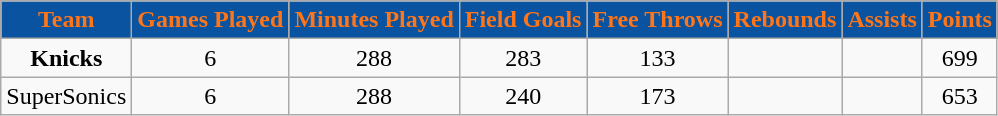<table class="wikitable">
<tr>
<th style="color:#FF7518; background:#0953a0;">Team</th>
<th style="color:#FF7518; background:#0953a0;">Games Played</th>
<th style="color:#FF7518; background:#0953a0;">Minutes Played</th>
<th style="color:#FF7518; background:#0953a0;">Field Goals</th>
<th style="color:#FF7518; background:#0953a0;">Free Throws</th>
<th style="color:#FF7518; background:#0953a0;">Rebounds</th>
<th style="color:#FF7518; background:#0953a0;">Assists</th>
<th style="color:#FF7518; background:#0953a0;">Points</th>
</tr>
<tr align="center">
<td><strong>Knicks</strong></td>
<td>6</td>
<td>288</td>
<td>283</td>
<td>133</td>
<td></td>
<td></td>
<td>699</td>
</tr>
<tr align="center">
<td>SuperSonics</td>
<td>6</td>
<td>288</td>
<td>240</td>
<td>173</td>
<td></td>
<td></td>
<td>653</td>
</tr>
</table>
